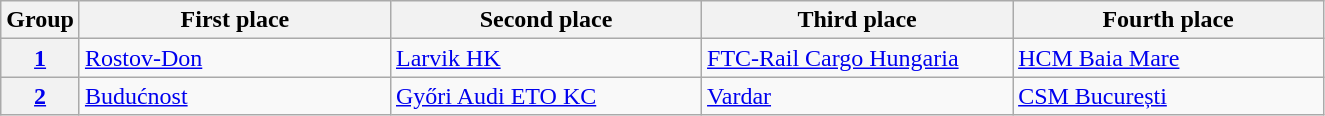<table class=wikitable>
<tr>
<th>Group</th>
<th width=200>First place</th>
<th width=200>Second place</th>
<th width=200>Third place</th>
<th width=200>Fourth place</th>
</tr>
<tr>
<th><a href='#'>1</a></th>
<td> <a href='#'>Rostov-Don</a></td>
<td> <a href='#'>Larvik HK</a></td>
<td> <a href='#'>FTC-Rail Cargo Hungaria</a></td>
<td> <a href='#'>HCM Baia Mare</a></td>
</tr>
<tr>
<th><a href='#'>2</a></th>
<td> <a href='#'>Budućnost</a></td>
<td> <a href='#'>Győri Audi ETO KC</a></td>
<td> <a href='#'>Vardar</a></td>
<td> <a href='#'>CSM București</a></td>
</tr>
</table>
